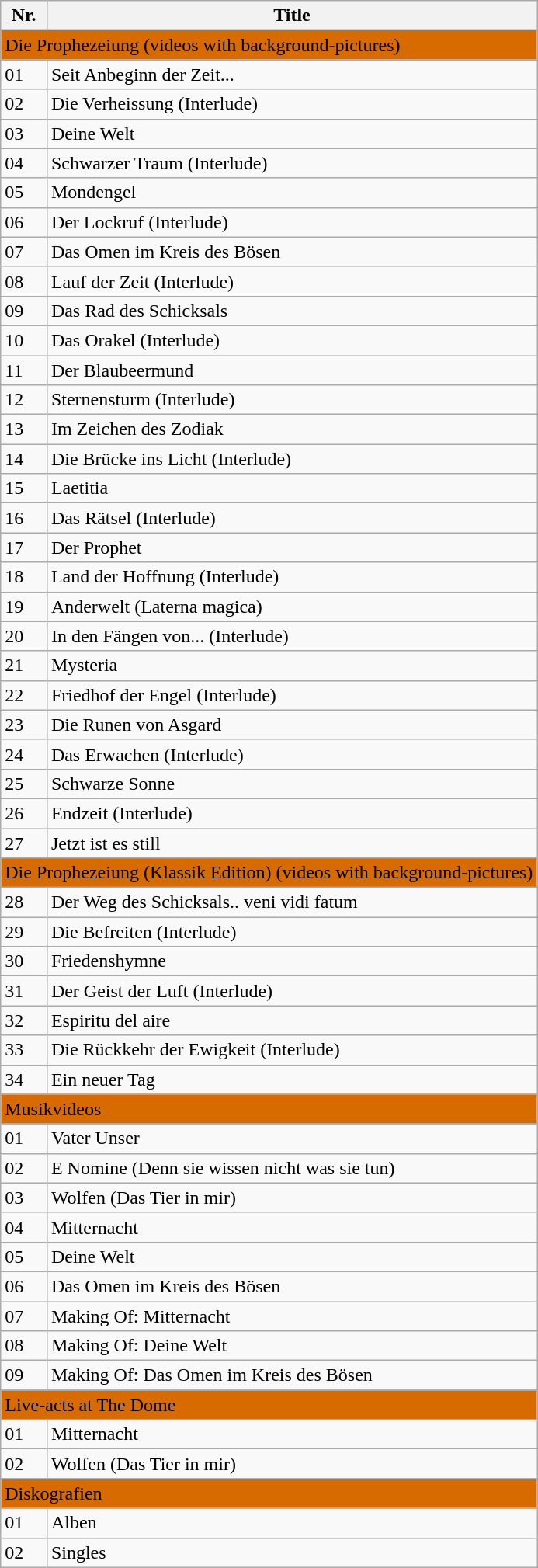<table class="wikitable">
<tr bgcolor="#f0f0ff">
<th><strong>Nr.</strong></th>
<th><strong>Title</strong></th>
</tr>
<tr bgcolor="#D76B00">
<td colspan="4">Die Prophezeiung (videos with background-pictures)</td>
</tr>
<tr>
<td>01</td>
<td>Seit Anbeginn der Zeit...</td>
</tr>
<tr>
<td>02</td>
<td>Die Verheissung (Interlude)</td>
</tr>
<tr>
<td>03</td>
<td>Deine Welt</td>
</tr>
<tr>
<td>04</td>
<td>Schwarzer Traum (Interlude)</td>
</tr>
<tr>
<td>05</td>
<td>Mondengel</td>
</tr>
<tr>
<td>06</td>
<td>Der Lockruf (Interlude)</td>
</tr>
<tr>
<td>07</td>
<td>Das Omen im Kreis des Bösen</td>
</tr>
<tr>
<td>08</td>
<td>Lauf der Zeit (Interlude)</td>
</tr>
<tr>
<td>09</td>
<td>Das Rad des Schicksals</td>
</tr>
<tr>
<td>10</td>
<td>Das Orakel (Interlude)</td>
</tr>
<tr>
<td>11</td>
<td>Der Blaubeermund</td>
</tr>
<tr>
<td>12</td>
<td>Sternensturm (Interlude)</td>
</tr>
<tr>
<td>13</td>
<td>Im Zeichen des Zodiak</td>
</tr>
<tr>
<td>14</td>
<td>Die Brücke ins Licht (Interlude)</td>
</tr>
<tr>
<td>15</td>
<td>Laetitia</td>
</tr>
<tr>
<td>16</td>
<td>Das Rätsel (Interlude)</td>
</tr>
<tr>
<td>17</td>
<td>Der Prophet</td>
</tr>
<tr>
<td>18</td>
<td>Land der Hoffnung (Interlude)</td>
</tr>
<tr>
<td>19</td>
<td>Anderwelt (Laterna magica)</td>
</tr>
<tr>
<td>20</td>
<td>In den Fängen von... (Interlude)</td>
</tr>
<tr>
<td>21</td>
<td>Mysteria</td>
</tr>
<tr>
<td>22</td>
<td>Friedhof der Engel (Interlude)</td>
</tr>
<tr>
<td>23</td>
<td>Die Runen von Asgard</td>
</tr>
<tr>
<td>24</td>
<td>Das Erwachen (Interlude)</td>
</tr>
<tr>
<td>25</td>
<td>Schwarze Sonne</td>
</tr>
<tr>
<td>26</td>
<td>Endzeit (Interlude)</td>
</tr>
<tr>
<td>27</td>
<td>Jetzt ist es still</td>
</tr>
<tr bgcolor="#D76B00">
<td colspan="4">Die Prophezeiung (Klassik Edition) (videos with background-pictures)</td>
</tr>
<tr>
<td>28</td>
<td>Der Weg des Schicksals.. veni vidi fatum</td>
</tr>
<tr>
<td>29</td>
<td>Die Befreiten (Interlude)</td>
</tr>
<tr>
<td>30</td>
<td>Friedenshymne</td>
</tr>
<tr>
<td>31</td>
<td>Der Geist der Luft (Interlude)</td>
</tr>
<tr>
<td>32</td>
<td>Espiritu del aire</td>
</tr>
<tr>
<td>33</td>
<td>Die Rückkehr der Ewigkeit (Interlude)</td>
</tr>
<tr>
<td>34</td>
<td>Ein neuer Tag</td>
</tr>
<tr bgcolor="#D76B00">
<td colspan="4">Musikvideos</td>
</tr>
<tr>
<td>01</td>
<td>Vater Unser</td>
</tr>
<tr>
<td>02</td>
<td>E Nomine (Denn sie wissen nicht was sie tun)</td>
</tr>
<tr>
<td>03</td>
<td>Wolfen (Das Tier in mir)</td>
</tr>
<tr>
<td>04</td>
<td>Mitternacht</td>
</tr>
<tr>
<td>05</td>
<td>Deine Welt</td>
</tr>
<tr>
<td>06</td>
<td>Das Omen im Kreis des Bösen</td>
</tr>
<tr>
<td>07</td>
<td>Making Of: Mitternacht</td>
</tr>
<tr>
<td>08</td>
<td>Making Of: Deine Welt</td>
</tr>
<tr>
<td>09</td>
<td>Making Of: Das Omen im Kreis des Bösen</td>
</tr>
<tr bgcolor="#D76B00">
<td colspan="4">Live-acts at The Dome</td>
</tr>
<tr>
<td>01</td>
<td>Mitternacht</td>
</tr>
<tr>
<td>02</td>
<td>Wolfen (Das Tier in mir)</td>
</tr>
<tr bgcolor="#D76B00">
<td colspan="4">Diskografien</td>
</tr>
<tr>
<td>01</td>
<td>Alben</td>
</tr>
<tr>
<td>02</td>
<td>Singles</td>
</tr>
</table>
